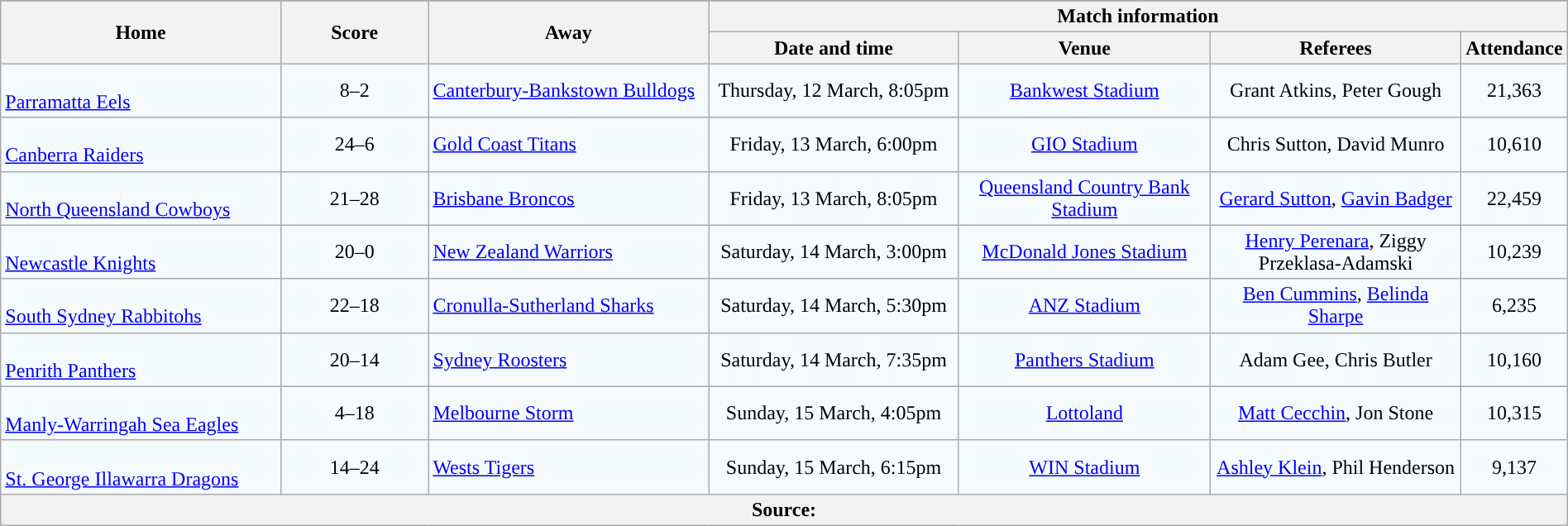<table class="wikitable" style="border-collapse:collapse; text-align:center; width:100%;">
<tr style="background:#c1d8ff;">
</tr>
<tr style="background:#c1d8ff;">
<th rowspan="2" style="width:19%;">Home</th>
<th rowspan="2" style="width:10%;">Score</th>
<th rowspan="2" style="width:19%;">Away</th>
<th colspan="6">Match information</th>
</tr>
<tr style="background:#efefef;">
<th width=17%>Date and time</th>
<th width=17%>Venue</th>
<th width=17%>Referees</th>
<th width=5%>Attendance</th>
</tr>
<tr style="text-align:center; background:#f5faff;">
<td align="left"><br> <a href='#'>Parramatta Eels</a></td>
<td>8–2</td>
<td align="left"> <a href='#'>Canterbury-Bankstown Bulldogs</a></td>
<td>Thursday, 12 March, 8:05pm</td>
<td><a href='#'>Bankwest Stadium</a></td>
<td>Grant Atkins, Peter Gough</td>
<td>21,363</td>
</tr>
<tr style="text-align:center; background:#f5faff;">
<td align="left"><br> <a href='#'>Canberra Raiders</a></td>
<td>24–6</td>
<td align="left"> <a href='#'>Gold Coast Titans</a></td>
<td>Friday, 13 March, 6:00pm</td>
<td><a href='#'>GIO Stadium</a></td>
<td>Chris Sutton, David Munro</td>
<td>10,610</td>
</tr>
<tr style="text-align:center; background:#f5faff;">
<td align="left"><br> <a href='#'>North Queensland Cowboys</a></td>
<td>21–28</td>
<td align="left"> <a href='#'>Brisbane Broncos</a></td>
<td>Friday, 13 March, 8:05pm</td>
<td><a href='#'>Queensland Country Bank Stadium</a></td>
<td><a href='#'>Gerard Sutton</a>, <a href='#'>Gavin Badger</a></td>
<td>22,459</td>
</tr>
<tr style="text-align:center; background:#f5faff;">
<td align="left"><br> <a href='#'>Newcastle Knights</a></td>
<td>20–0</td>
<td align="left"> <a href='#'>New Zealand Warriors</a></td>
<td>Saturday, 14 March, 3:00pm</td>
<td><a href='#'>McDonald Jones Stadium</a></td>
<td><a href='#'>Henry Perenara</a>, Ziggy Przeklasa-Adamski</td>
<td>10,239</td>
</tr>
<tr style="text-align:center; background:#f5faff;">
<td align="left"><br> <a href='#'>South Sydney Rabbitohs</a></td>
<td>22–18</td>
<td align="left"> <a href='#'>Cronulla-Sutherland Sharks</a></td>
<td>Saturday, 14 March, 5:30pm</td>
<td><a href='#'>ANZ Stadium</a></td>
<td><a href='#'>Ben Cummins</a>, <a href='#'>Belinda Sharpe</a></td>
<td>6,235</td>
</tr>
<tr style="text-align:center; background:#f5faff;">
<td align="left"><br> <a href='#'>Penrith Panthers</a></td>
<td>20–14</td>
<td align="left"> <a href='#'>Sydney Roosters</a></td>
<td>Saturday, 14 March, 7:35pm</td>
<td><a href='#'>Panthers Stadium</a></td>
<td>Adam Gee, Chris Butler</td>
<td>10,160</td>
</tr>
<tr style="text-align:center; background:#f5faff;">
<td align="left"><br> <a href='#'>Manly-Warringah Sea Eagles</a></td>
<td>4–18</td>
<td align="left"> <a href='#'>Melbourne Storm</a></td>
<td>Sunday, 15 March, 4:05pm</td>
<td><a href='#'>Lottoland</a></td>
<td><a href='#'>Matt Cecchin</a>, Jon Stone</td>
<td>10,315</td>
</tr>
<tr style="text-align:center; background:#f5faff;">
<td align="left"><br> <a href='#'>St. George Illawarra Dragons</a></td>
<td>14–24</td>
<td align="left"> <a href='#'>Wests Tigers</a></td>
<td>Sunday, 15 March, 6:15pm</td>
<td><a href='#'>WIN Stadium</a></td>
<td><a href='#'>Ashley Klein</a>, Phil Henderson</td>
<td>9,137</td>
</tr>
<tr style="background:#c1d8ff;">
<th colspan="7">Source:</th>
</tr>
</table>
